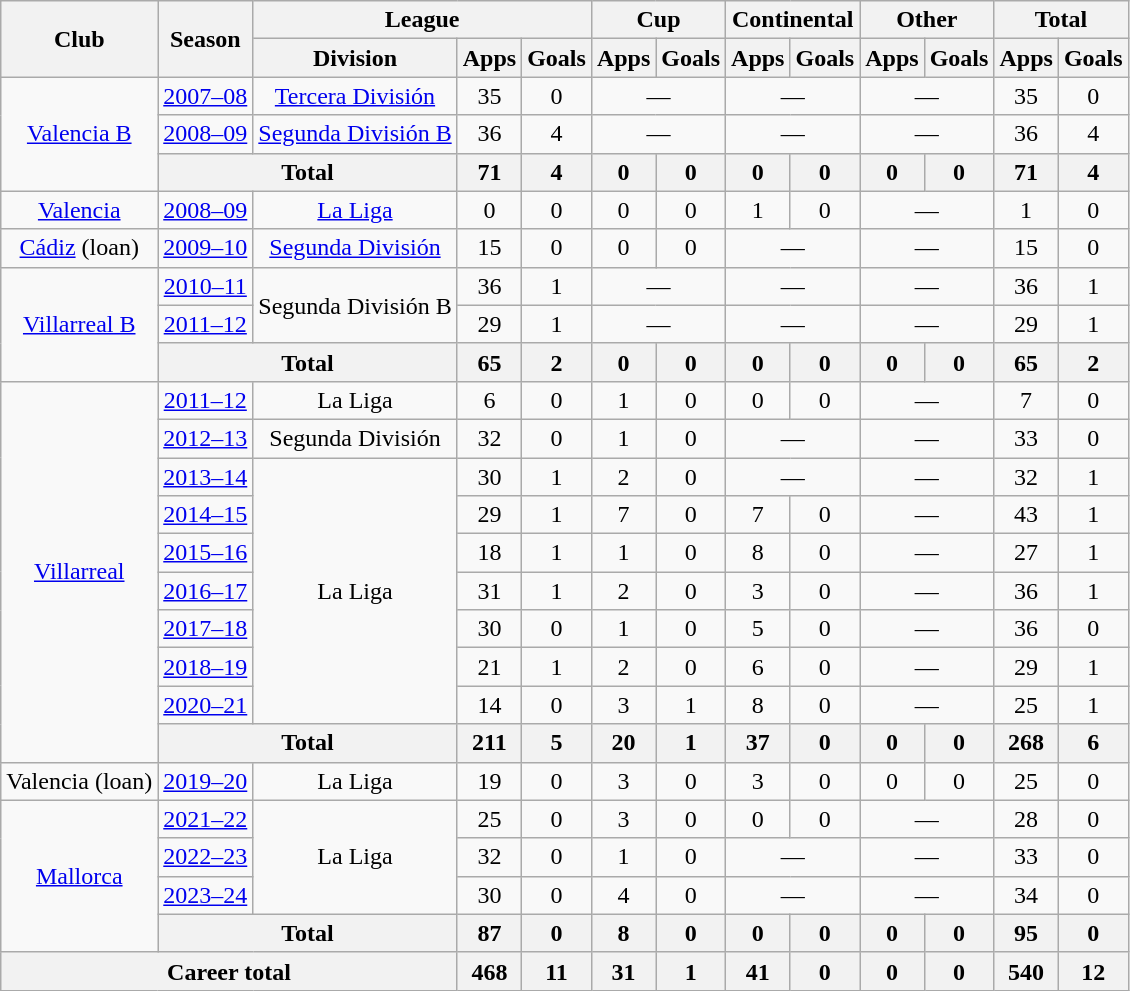<table class="wikitable" style="text-align:center">
<tr>
<th rowspan="2">Club</th>
<th rowspan="2">Season</th>
<th colspan="3">League</th>
<th colspan="2">Cup</th>
<th colspan="2">Continental</th>
<th colspan="2">Other</th>
<th colspan="2">Total</th>
</tr>
<tr>
<th>Division</th>
<th>Apps</th>
<th>Goals</th>
<th>Apps</th>
<th>Goals</th>
<th>Apps</th>
<th>Goals</th>
<th>Apps</th>
<th>Goals</th>
<th>Apps</th>
<th>Goals</th>
</tr>
<tr>
<td rowspan="3"><a href='#'>Valencia B</a></td>
<td><a href='#'>2007–08</a></td>
<td><a href='#'>Tercera División</a></td>
<td>35</td>
<td>0</td>
<td colspan="2">—</td>
<td colspan="2">—</td>
<td colspan="2">—</td>
<td>35</td>
<td>0</td>
</tr>
<tr>
<td><a href='#'>2008–09</a></td>
<td><a href='#'>Segunda División B</a></td>
<td>36</td>
<td>4</td>
<td colspan="2">—</td>
<td colspan="2">—</td>
<td colspan="2">—</td>
<td>36</td>
<td>4</td>
</tr>
<tr>
<th colspan="2">Total</th>
<th>71</th>
<th>4</th>
<th>0</th>
<th>0</th>
<th>0</th>
<th>0</th>
<th>0</th>
<th>0</th>
<th>71</th>
<th>4</th>
</tr>
<tr>
<td><a href='#'>Valencia</a></td>
<td><a href='#'>2008–09</a></td>
<td><a href='#'>La Liga</a></td>
<td>0</td>
<td>0</td>
<td>0</td>
<td>0</td>
<td>1</td>
<td>0</td>
<td colspan="2">—</td>
<td>1</td>
<td>0</td>
</tr>
<tr>
<td><a href='#'>Cádiz</a> (loan)</td>
<td><a href='#'>2009–10</a></td>
<td><a href='#'>Segunda División</a></td>
<td>15</td>
<td>0</td>
<td>0</td>
<td>0</td>
<td colspan="2">—</td>
<td colspan="2">—</td>
<td>15</td>
<td>0</td>
</tr>
<tr>
<td rowspan="3"><a href='#'>Villarreal B</a></td>
<td><a href='#'>2010–11</a></td>
<td rowspan="2">Segunda División B</td>
<td>36</td>
<td>1</td>
<td colspan="2">—</td>
<td colspan="2">—</td>
<td colspan="2">—</td>
<td>36</td>
<td>1</td>
</tr>
<tr>
<td><a href='#'>2011–12</a></td>
<td>29</td>
<td>1</td>
<td colspan="2">—</td>
<td colspan="2">—</td>
<td colspan="2">—</td>
<td>29</td>
<td>1</td>
</tr>
<tr>
<th colspan="2">Total</th>
<th>65</th>
<th>2</th>
<th>0</th>
<th>0</th>
<th>0</th>
<th>0</th>
<th>0</th>
<th>0</th>
<th>65</th>
<th>2</th>
</tr>
<tr>
<td rowspan="10"><a href='#'>Villarreal</a></td>
<td><a href='#'>2011–12</a></td>
<td>La Liga</td>
<td>6</td>
<td>0</td>
<td>1</td>
<td>0</td>
<td>0</td>
<td>0</td>
<td colspan="2">—</td>
<td>7</td>
<td>0</td>
</tr>
<tr>
<td><a href='#'>2012–13</a></td>
<td>Segunda División</td>
<td>32</td>
<td>0</td>
<td>1</td>
<td>0</td>
<td colspan="2">—</td>
<td colspan="2">—</td>
<td>33</td>
<td>0</td>
</tr>
<tr>
<td><a href='#'>2013–14</a></td>
<td rowspan="7">La Liga</td>
<td>30</td>
<td>1</td>
<td>2</td>
<td>0</td>
<td colspan="2">—</td>
<td colspan="2">—</td>
<td>32</td>
<td>1</td>
</tr>
<tr>
<td><a href='#'>2014–15</a></td>
<td>29</td>
<td>1</td>
<td>7</td>
<td>0</td>
<td>7</td>
<td>0</td>
<td colspan="2">—</td>
<td>43</td>
<td>1</td>
</tr>
<tr>
<td><a href='#'>2015–16</a></td>
<td>18</td>
<td>1</td>
<td>1</td>
<td>0</td>
<td>8</td>
<td>0</td>
<td colspan="2">—</td>
<td>27</td>
<td>1</td>
</tr>
<tr>
<td><a href='#'>2016–17</a></td>
<td>31</td>
<td>1</td>
<td>2</td>
<td>0</td>
<td>3</td>
<td>0</td>
<td colspan="2">—</td>
<td>36</td>
<td>1</td>
</tr>
<tr>
<td><a href='#'>2017–18</a></td>
<td>30</td>
<td>0</td>
<td>1</td>
<td>0</td>
<td>5</td>
<td>0</td>
<td colspan="2">—</td>
<td>36</td>
<td>0</td>
</tr>
<tr>
<td><a href='#'>2018–19</a></td>
<td>21</td>
<td>1</td>
<td>2</td>
<td>0</td>
<td>6</td>
<td>0</td>
<td colspan="2">—</td>
<td>29</td>
<td>1</td>
</tr>
<tr>
<td><a href='#'>2020–21</a></td>
<td>14</td>
<td>0</td>
<td>3</td>
<td>1</td>
<td>8</td>
<td>0</td>
<td colspan="2">—</td>
<td>25</td>
<td>1</td>
</tr>
<tr>
<th colspan="2">Total</th>
<th>211</th>
<th>5</th>
<th>20</th>
<th>1</th>
<th>37</th>
<th>0</th>
<th>0</th>
<th>0</th>
<th>268</th>
<th>6</th>
</tr>
<tr>
<td>Valencia (loan)</td>
<td><a href='#'>2019–20</a></td>
<td>La Liga</td>
<td>19</td>
<td>0</td>
<td>3</td>
<td>0</td>
<td>3</td>
<td>0</td>
<td>0</td>
<td>0</td>
<td>25</td>
<td>0</td>
</tr>
<tr>
<td rowspan="4"><a href='#'>Mallorca</a></td>
<td><a href='#'>2021–22</a></td>
<td rowspan="3">La Liga</td>
<td>25</td>
<td>0</td>
<td>3</td>
<td>0</td>
<td>0</td>
<td>0</td>
<td colspan="2">—</td>
<td>28</td>
<td>0</td>
</tr>
<tr>
<td><a href='#'>2022–23</a></td>
<td>32</td>
<td>0</td>
<td>1</td>
<td>0</td>
<td colspan="2">—</td>
<td colspan="2">—</td>
<td>33</td>
<td>0</td>
</tr>
<tr>
<td><a href='#'>2023–24</a></td>
<td>30</td>
<td>0</td>
<td>4</td>
<td>0</td>
<td colspan="2">—</td>
<td colspan="2">—</td>
<td>34</td>
<td>0</td>
</tr>
<tr>
<th colspan="2">Total</th>
<th>87</th>
<th>0</th>
<th>8</th>
<th>0</th>
<th>0</th>
<th>0</th>
<th>0</th>
<th>0</th>
<th>95</th>
<th>0</th>
</tr>
<tr>
<th colspan="3">Career total</th>
<th>468</th>
<th>11</th>
<th>31</th>
<th>1</th>
<th>41</th>
<th>0</th>
<th>0</th>
<th>0</th>
<th>540</th>
<th>12</th>
</tr>
</table>
